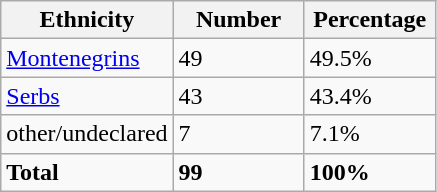<table class="wikitable">
<tr>
<th width="100px">Ethnicity</th>
<th width="80px">Number</th>
<th width="80px">Percentage</th>
</tr>
<tr>
<td><a href='#'>Montenegrins</a></td>
<td>49</td>
<td>49.5%</td>
</tr>
<tr>
<td><a href='#'>Serbs</a></td>
<td>43</td>
<td>43.4%</td>
</tr>
<tr>
<td>other/undeclared</td>
<td>7</td>
<td>7.1%</td>
</tr>
<tr>
<td><strong>Total</strong></td>
<td><strong>99</strong></td>
<td><strong>100%</strong></td>
</tr>
</table>
